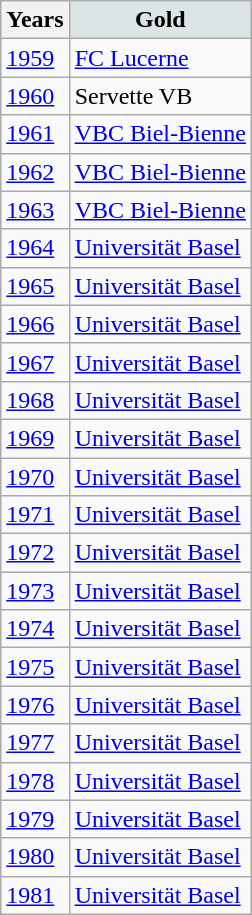<table class="wikitable" style="display:inline-table;">
<tr>
<th>Years</th>
<th scope="col" style="background-color: #DCE5E5;"> Gold</th>
</tr>
<tr>
<td><a href='#'>1959</a></td>
<td><a href='#'>FC Lucerne</a></td>
</tr>
<tr>
<td><a href='#'>1960</a></td>
<td>Servette VB</td>
</tr>
<tr>
<td><a href='#'>1961</a></td>
<td><a href='#'>VBC Biel-Bienne</a></td>
</tr>
<tr>
<td><a href='#'>1962</a></td>
<td><a href='#'>VBC Biel-Bienne</a></td>
</tr>
<tr>
<td><a href='#'>1963</a></td>
<td><a href='#'>VBC Biel-Bienne</a></td>
</tr>
<tr>
<td><a href='#'>1964</a></td>
<td><a href='#'>Universität Basel</a></td>
</tr>
<tr>
<td><a href='#'>1965</a></td>
<td><a href='#'>Universität Basel</a></td>
</tr>
<tr>
<td><a href='#'>1966</a></td>
<td><a href='#'>Universität Basel</a></td>
</tr>
<tr>
<td><a href='#'>1967</a></td>
<td><a href='#'>Universität Basel</a></td>
</tr>
<tr>
<td><a href='#'>1968</a></td>
<td><a href='#'>Universität Basel</a></td>
</tr>
<tr>
<td><a href='#'>1969</a></td>
<td><a href='#'>Universität Basel</a></td>
</tr>
<tr>
<td><a href='#'>1970</a></td>
<td><a href='#'>Universität Basel</a></td>
</tr>
<tr>
<td><a href='#'>1971</a></td>
<td><a href='#'>Universität Basel</a></td>
</tr>
<tr>
<td><a href='#'>1972</a></td>
<td><a href='#'>Universität Basel</a></td>
</tr>
<tr>
<td><a href='#'>1973</a></td>
<td><a href='#'>Universität Basel</a></td>
</tr>
<tr>
<td><a href='#'>1974</a></td>
<td><a href='#'>Universität Basel</a></td>
</tr>
<tr>
<td><a href='#'>1975</a></td>
<td><a href='#'>Universität Basel</a></td>
</tr>
<tr>
<td><a href='#'>1976</a></td>
<td><a href='#'>Universität Basel</a></td>
</tr>
<tr>
<td><a href='#'>1977</a></td>
<td><a href='#'>Universität Basel</a></td>
</tr>
<tr>
<td><a href='#'>1978</a></td>
<td><a href='#'>Universität Basel</a></td>
</tr>
<tr>
<td><a href='#'>1979</a></td>
<td><a href='#'>Universität Basel</a></td>
</tr>
<tr>
<td><a href='#'>1980</a></td>
<td><a href='#'>Universität Basel</a></td>
</tr>
<tr>
<td><a href='#'>1981</a></td>
<td><a href='#'>Universität Basel</a></td>
</tr>
</table>
